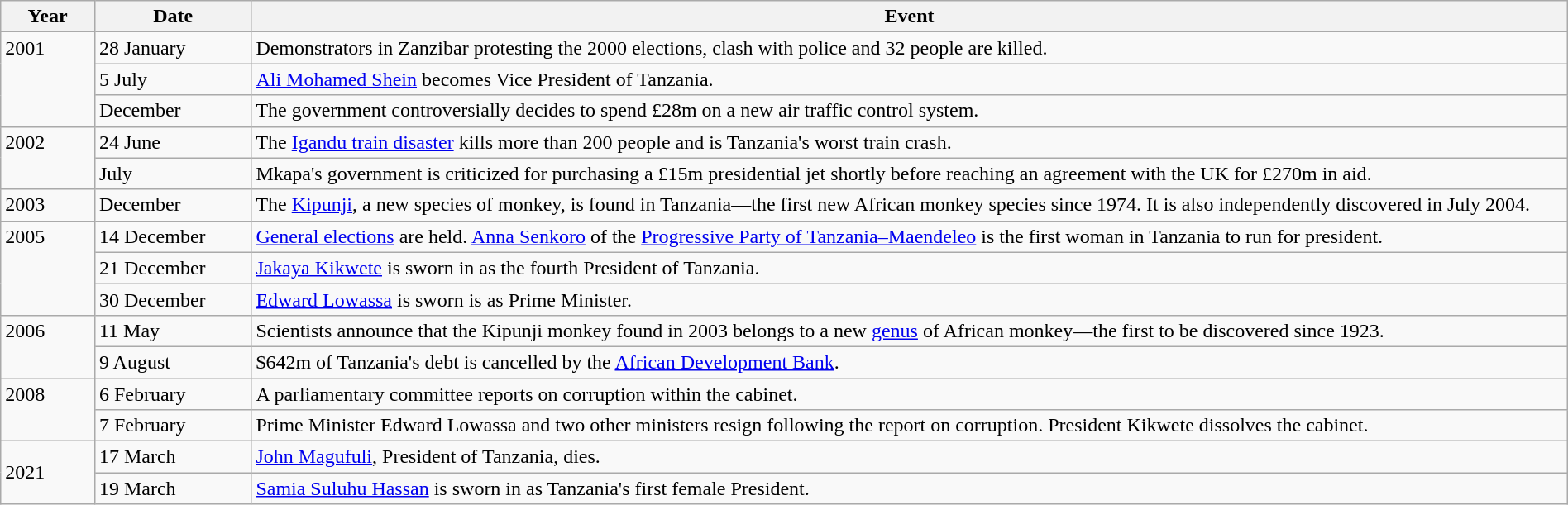<table class="wikitable" width="100%">
<tr>
<th style="width:6%">Year</th>
<th style="width:10%">Date</th>
<th>Event</th>
</tr>
<tr>
<td rowspan="3" valign="top">2001</td>
<td>28 January</td>
<td>Demonstrators in Zanzibar protesting the 2000 elections, clash with police and 32 people are killed.</td>
</tr>
<tr>
<td>5 July</td>
<td><a href='#'>Ali Mohamed Shein</a> becomes Vice President of Tanzania.</td>
</tr>
<tr>
<td>December</td>
<td>The government controversially decides to spend £28m on a new air traffic control system.</td>
</tr>
<tr>
<td rowspan="2" valign="top">2002</td>
<td>24 June</td>
<td>The <a href='#'>Igandu train disaster</a> kills more than 200 people and is Tanzania's worst train crash.</td>
</tr>
<tr>
<td>July</td>
<td>Mkapa's government is criticized for purchasing a £15m presidential jet shortly before reaching an agreement with the UK for £270m in aid.</td>
</tr>
<tr>
<td>2003</td>
<td>December</td>
<td>The <a href='#'>Kipunji</a>, a new species of monkey, is found in Tanzania—the first new African monkey species since 1974. It is also independently discovered in July 2004.</td>
</tr>
<tr>
<td rowspan="3" valign="top">2005</td>
<td>14 December</td>
<td><a href='#'>General elections</a> are held. <a href='#'>Anna Senkoro</a> of the <a href='#'>Progressive Party of Tanzania–Maendeleo</a> is the first woman in Tanzania to run for president.</td>
</tr>
<tr>
<td>21 December</td>
<td><a href='#'>Jakaya Kikwete</a> is sworn in as the fourth President of Tanzania.</td>
</tr>
<tr>
<td>30 December</td>
<td><a href='#'>Edward Lowassa</a> is sworn is as Prime Minister.</td>
</tr>
<tr>
<td rowspan="2" valign="top">2006</td>
<td>11 May</td>
<td>Scientists announce that the Kipunji monkey found in 2003 belongs to a new <a href='#'>genus</a> of African monkey—the first to be discovered since 1923.</td>
</tr>
<tr>
<td>9 August</td>
<td>$642m of Tanzania's debt is cancelled by the <a href='#'>African Development Bank</a>.</td>
</tr>
<tr>
<td rowspan="2" valign="top">2008</td>
<td>6 February</td>
<td>A parliamentary committee reports on corruption within the cabinet.</td>
</tr>
<tr>
<td>7 February</td>
<td>Prime Minister Edward Lowassa and two other ministers resign following the report on corruption. President Kikwete dissolves the cabinet.</td>
</tr>
<tr>
<td rowspan="2">2021</td>
<td>17 March</td>
<td><a href='#'>John Magufuli</a>, President of Tanzania, dies.</td>
</tr>
<tr>
<td>19 March</td>
<td><a href='#'>Samia Suluhu Hassan</a> is sworn in as Tanzania's first female President.</td>
</tr>
</table>
